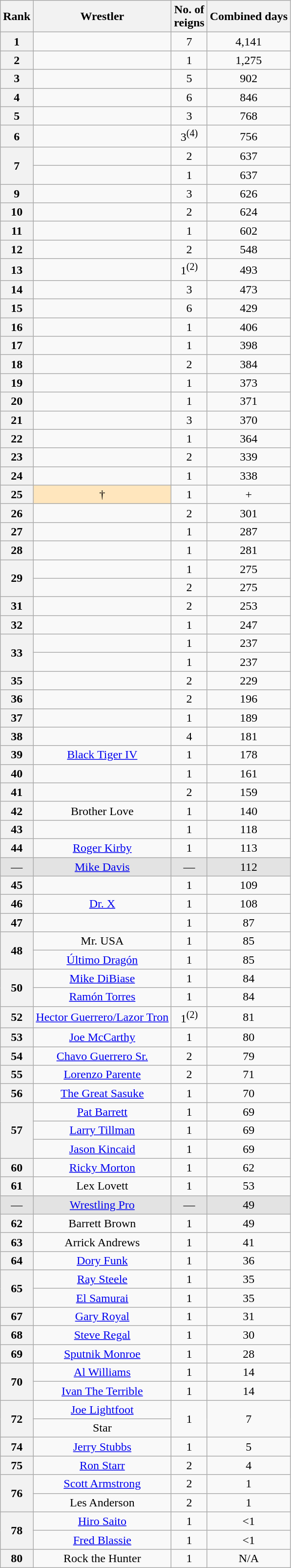<table class="wikitable sortable" style="text-align: center">
<tr>
<th>Rank</th>
<th>Wrestler</th>
<th>No. of<br>reigns</th>
<th>Combined days</th>
</tr>
<tr>
<th>1</th>
<td></td>
<td>7</td>
<td>4,141</td>
</tr>
<tr>
<th>2</th>
<td></td>
<td>1</td>
<td>1,275</td>
</tr>
<tr>
<th>3</th>
<td></td>
<td>5</td>
<td>902</td>
</tr>
<tr>
<th>4</th>
<td></td>
<td>6</td>
<td>846</td>
</tr>
<tr>
<th>5</th>
<td></td>
<td>3</td>
<td>768</td>
</tr>
<tr>
<th>6</th>
<td></td>
<td>3<sup>(4)</sup></td>
<td>756</td>
</tr>
<tr>
<th rowspan="2">7</th>
<td></td>
<td>2</td>
<td>637</td>
</tr>
<tr>
<td></td>
<td>1</td>
<td>637</td>
</tr>
<tr>
<th>9</th>
<td></td>
<td>3</td>
<td>626</td>
</tr>
<tr>
<th>10</th>
<td></td>
<td>2</td>
<td>624</td>
</tr>
<tr>
<th>11</th>
<td></td>
<td>1</td>
<td>602</td>
</tr>
<tr>
<th>12</th>
<td></td>
<td>2</td>
<td>548</td>
</tr>
<tr>
<th>13</th>
<td></td>
<td>1<sup>(2)</sup></td>
<td>493</td>
</tr>
<tr>
<th>14</th>
<td></td>
<td>3</td>
<td>473</td>
</tr>
<tr>
<th>15</th>
<td></td>
<td>6</td>
<td>429</td>
</tr>
<tr>
<th>16</th>
<td></td>
<td>1</td>
<td>406</td>
</tr>
<tr>
<th>17</th>
<td></td>
<td>1</td>
<td>398</td>
</tr>
<tr>
<th>18</th>
<td></td>
<td>2</td>
<td>384</td>
</tr>
<tr>
<th>19</th>
<td></td>
<td>1</td>
<td>373</td>
</tr>
<tr>
<th>20</th>
<td></td>
<td>1</td>
<td>371</td>
</tr>
<tr>
<th>21</th>
<td></td>
<td>3</td>
<td>370</td>
</tr>
<tr>
<th>22</th>
<td></td>
<td>1</td>
<td>364</td>
</tr>
<tr>
<th>23</th>
<td></td>
<td>2</td>
<td>339</td>
</tr>
<tr>
<th>24</th>
<td></td>
<td>1</td>
<td>338</td>
</tr>
<tr>
<th>25</th>
<td style="background-color:#ffe6bd;"> †</td>
<td>1</td>
<td>+</td>
</tr>
<tr>
<th>26</th>
<td></td>
<td>2</td>
<td>301</td>
</tr>
<tr>
<th>27</th>
<td></td>
<td>1</td>
<td>287</td>
</tr>
<tr>
<th>28</th>
<td></td>
<td>1</td>
<td>281</td>
</tr>
<tr>
<th rowspan="2">29</th>
<td></td>
<td>1</td>
<td>275</td>
</tr>
<tr>
<td></td>
<td>2</td>
<td>275</td>
</tr>
<tr>
<th>31</th>
<td></td>
<td>2</td>
<td>253</td>
</tr>
<tr>
<th>32</th>
<td></td>
<td>1</td>
<td>247</td>
</tr>
<tr>
<th rowspan="2">33</th>
<td></td>
<td>1</td>
<td>237</td>
</tr>
<tr>
<td></td>
<td>1</td>
<td>237</td>
</tr>
<tr>
<th>35</th>
<td></td>
<td>2</td>
<td>229</td>
</tr>
<tr>
<th>36</th>
<td></td>
<td>2</td>
<td>196</td>
</tr>
<tr>
<th>37</th>
<td></td>
<td>1</td>
<td>189</td>
</tr>
<tr>
<th>38</th>
<td></td>
<td>4</td>
<td>181</td>
</tr>
<tr>
<th>39</th>
<td><a href='#'>Black Tiger IV</a></td>
<td>1</td>
<td>178</td>
</tr>
<tr>
<th>40</th>
<td></td>
<td>1</td>
<td>161</td>
</tr>
<tr>
<th>41</th>
<td></td>
<td>2</td>
<td>159</td>
</tr>
<tr>
<th>42</th>
<td>Brother Love</td>
<td>1</td>
<td>140</td>
</tr>
<tr>
<th>43</th>
<td></td>
<td>1</td>
<td>118</td>
</tr>
<tr>
<th>44</th>
<td><a href='#'>Roger Kirby</a></td>
<td>1</td>
<td>113</td>
</tr>
<tr style="background-color:#e3e3e3">
<td>—</td>
<td><a href='#'>Mike Davis</a></td>
<td>—</td>
<td>112</td>
</tr>
<tr>
<th>45</th>
<td></td>
<td>1</td>
<td>109</td>
</tr>
<tr>
<th>46</th>
<td><a href='#'>Dr. X</a></td>
<td>1</td>
<td>108</td>
</tr>
<tr>
<th>47</th>
<td></td>
<td>1</td>
<td>87</td>
</tr>
<tr>
<th rowspan=2>48</th>
<td>Mr. USA</td>
<td>1</td>
<td>85</td>
</tr>
<tr>
<td><a href='#'>Último Dragón</a></td>
<td>1</td>
<td>85</td>
</tr>
<tr>
<th rowspan=2>50</th>
<td><a href='#'>Mike DiBiase</a></td>
<td>1</td>
<td>84</td>
</tr>
<tr>
<td><a href='#'>Ramón Torres</a></td>
<td>1</td>
<td>84</td>
</tr>
<tr>
<th>52</th>
<td><a href='#'>Hector Guerrero/Lazor Tron</a></td>
<td>1<sup>(2)</sup></td>
<td>81</td>
</tr>
<tr>
<th>53</th>
<td><a href='#'>Joe McCarthy</a></td>
<td>1</td>
<td>80</td>
</tr>
<tr>
<th>54</th>
<td><a href='#'>Chavo Guerrero Sr.</a></td>
<td>2</td>
<td>79</td>
</tr>
<tr>
<th>55</th>
<td><a href='#'>Lorenzo Parente</a></td>
<td>2</td>
<td>71</td>
</tr>
<tr>
<th>56</th>
<td><a href='#'>The Great Sasuke</a></td>
<td>1</td>
<td>70</td>
</tr>
<tr>
<th rowspan=3>57</th>
<td><a href='#'>Pat Barrett</a></td>
<td>1</td>
<td>69</td>
</tr>
<tr>
<td><a href='#'>Larry Tillman</a></td>
<td>1</td>
<td>69</td>
</tr>
<tr>
<td><a href='#'>Jason Kincaid</a></td>
<td>1</td>
<td>69</td>
</tr>
<tr>
<th>60</th>
<td><a href='#'>Ricky Morton</a></td>
<td>1</td>
<td>62</td>
</tr>
<tr>
<th>61</th>
<td>Lex Lovett</td>
<td>1</td>
<td>53</td>
</tr>
<tr style="background-color:#e3e3e3">
<td>—</td>
<td><a href='#'>Wrestling Pro</a></td>
<td>—</td>
<td>49</td>
</tr>
<tr>
<th>62</th>
<td>Barrett Brown</td>
<td>1</td>
<td>49</td>
</tr>
<tr>
<th>63</th>
<td>Arrick Andrews</td>
<td>1</td>
<td>41</td>
</tr>
<tr>
<th>64</th>
<td><a href='#'>Dory Funk</a></td>
<td>1</td>
<td>36</td>
</tr>
<tr>
<th rowspan=2>65</th>
<td><a href='#'>Ray Steele</a></td>
<td>1</td>
<td>35</td>
</tr>
<tr>
<td><a href='#'>El Samurai</a></td>
<td>1</td>
<td>35</td>
</tr>
<tr>
<th>67</th>
<td><a href='#'>Gary Royal</a></td>
<td>1</td>
<td>31</td>
</tr>
<tr>
<th>68</th>
<td><a href='#'>Steve Regal</a></td>
<td>1</td>
<td>30</td>
</tr>
<tr>
<th>69</th>
<td><a href='#'>Sputnik Monroe</a></td>
<td>1</td>
<td>28</td>
</tr>
<tr>
<th rowspan=2>70</th>
<td><a href='#'>Al Williams</a></td>
<td>1</td>
<td>14</td>
</tr>
<tr>
<td><a href='#'>Ivan The Terrible</a></td>
<td>1</td>
<td>14</td>
</tr>
<tr>
<th rowspan=2>72</th>
<td><a href='#'>Joe Lightfoot</a></td>
<td rowspan =2>1</td>
<td rowspan=2>7</td>
</tr>
<tr>
<td>Star</td>
</tr>
<tr>
<th>74</th>
<td><a href='#'>Jerry Stubbs</a></td>
<td>1</td>
<td>5</td>
</tr>
<tr>
<th>75</th>
<td><a href='#'>Ron Starr</a></td>
<td>2</td>
<td>4</td>
</tr>
<tr>
<th rowspan=2>76</th>
<td><a href='#'>Scott Armstrong</a></td>
<td>2</td>
<td>1</td>
</tr>
<tr>
<td>Les Anderson</td>
<td>2</td>
<td>1</td>
</tr>
<tr>
<th rowspan=2>78</th>
<td><a href='#'>Hiro Saito</a></td>
<td>1</td>
<td><1</td>
</tr>
<tr>
<td><a href='#'>Fred Blassie</a></td>
<td>1</td>
<td><1</td>
</tr>
<tr>
<th>80</th>
<td>Rock the Hunter</td>
<td>1</td>
<td>N/A</td>
</tr>
</table>
